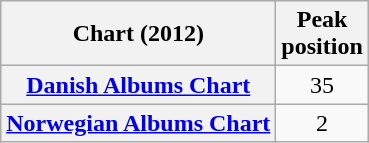<table class="wikitable sortable plainrowheaders">
<tr>
<th scope="col">Chart (2012)</th>
<th scope="col">Peak<br>position</th>
</tr>
<tr>
<th scope="row"><a href='#'>Danish Albums Chart</a></th>
<td style="text-align:center;">35</td>
</tr>
<tr>
<th scope="row"><a href='#'>Norwegian Albums Chart</a></th>
<td style="text-align:center;">2</td>
</tr>
</table>
